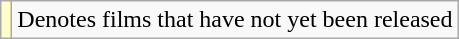<table class="wikitable sortable">
<tr>
<td style="background:#ffc;"></td>
<td>Denotes films that have not yet been released</td>
</tr>
</table>
